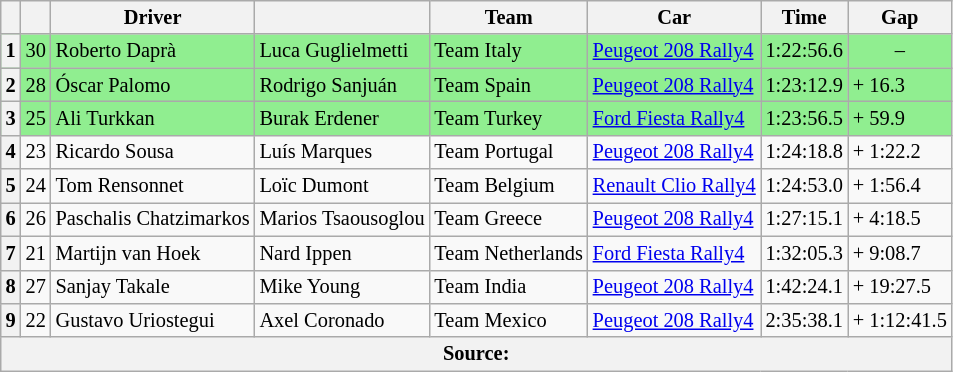<table class="wikitable" style="font-size:85%;">
<tr>
<th scope="col"></th>
<th scope="col"></th>
<th scope="col">Driver</th>
<th scope="col"></th>
<th scope="col">Team</th>
<th scope="col">Car</th>
<th scope="col">Time</th>
<th scope="col">Gap</th>
</tr>
<tr style="background:lightgreen;">
<th>1</th>
<td align="center">30</td>
<td> Roberto Daprà</td>
<td> Luca Guglielmetti</td>
<td> Team Italy</td>
<td><a href='#'>Peugeot 208 Rally4</a></td>
<td align="center">1:22:56.6</td>
<td align="center">–</td>
</tr>
<tr style="background:lightgreen;">
<th>2</th>
<td align="center">28</td>
<td> Óscar Palomo</td>
<td> Rodrigo Sanjuán</td>
<td> Team Spain</td>
<td><a href='#'>Peugeot 208 Rally4</a></td>
<td align="center">1:23:12.9</td>
<td>+ 16.3</td>
</tr>
<tr style="background:lightgreen;">
<th>3</th>
<td align="center">25</td>
<td> Ali Turkkan</td>
<td> Burak Erdener</td>
<td> Team Turkey</td>
<td><a href='#'>Ford Fiesta Rally4</a></td>
<td align="center">1:23:56.5</td>
<td>+ 59.9</td>
</tr>
<tr>
<th>4</th>
<td align="center">23</td>
<td> Ricardo Sousa</td>
<td> Luís Marques</td>
<td> Team Portugal</td>
<td><a href='#'>Peugeot 208 Rally4</a></td>
<td align="center">1:24:18.8</td>
<td>+ 1:22.2</td>
</tr>
<tr>
<th>5</th>
<td align="center">24</td>
<td> Tom Rensonnet</td>
<td> Loïc Dumont</td>
<td> Team Belgium</td>
<td><a href='#'>Renault Clio Rally4</a></td>
<td align="center">1:24:53.0</td>
<td>+ 1:56.4</td>
</tr>
<tr>
<th>6</th>
<td align="center">26</td>
<td> Paschalis Chatzimarkos</td>
<td> Marios Tsaousoglou</td>
<td> Team Greece</td>
<td><a href='#'>Peugeot 208 Rally4</a></td>
<td align="center">1:27:15.1</td>
<td>+ 4:18.5</td>
</tr>
<tr>
<th>7</th>
<td align="center">21</td>
<td> Martijn van Hoek</td>
<td> Nard Ippen</td>
<td> Team Netherlands</td>
<td><a href='#'>Ford Fiesta Rally4</a></td>
<td align="center">1:32:05.3</td>
<td>+ 9:08.7</td>
</tr>
<tr>
<th>8</th>
<td align="center">27</td>
<td> Sanjay Takale</td>
<td> Mike Young</td>
<td> Team India</td>
<td><a href='#'>Peugeot 208 Rally4</a></td>
<td align="center">1:42:24.1</td>
<td>+ 19:27.5</td>
</tr>
<tr>
<th>9</th>
<td align="center">22</td>
<td> Gustavo Uriostegui</td>
<td> Axel Coronado</td>
<td> Team Mexico</td>
<td><a href='#'>Peugeot 208 Rally4</a></td>
<td align="center">2:35:38.1</td>
<td>+ 1:12:41.5</td>
</tr>
<tr class="sortbottom">
<th colspan=8>Source:</th>
</tr>
</table>
